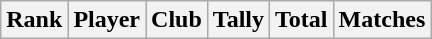<table class="wikitable">
<tr>
<th>Rank</th>
<th>Player</th>
<th>Club</th>
<th>Tally</th>
<th>Total</th>
<th>Matches</th>
</tr>
</table>
